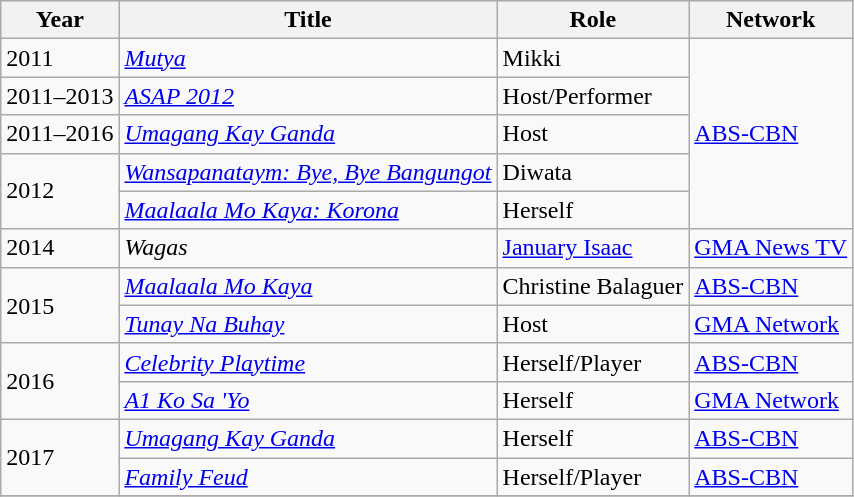<table class="wikitable">
<tr>
<th>Year</th>
<th>Title</th>
<th>Role</th>
<th>Network</th>
</tr>
<tr>
<td>2011</td>
<td><em><a href='#'>Mutya</a></em></td>
<td>Mikki</td>
<td rowspan=5><a href='#'>ABS-CBN</a></td>
</tr>
<tr>
<td>2011–2013</td>
<td><em><a href='#'>ASAP 2012</a></em></td>
<td>Host/Performer</td>
</tr>
<tr>
<td>2011–2016</td>
<td><em><a href='#'>Umagang Kay Ganda</a></em></td>
<td>Host</td>
</tr>
<tr>
<td rowspan=2>2012</td>
<td><em> <a href='#'>Wansapanataym: Bye, Bye Bangungot</a></em></td>
<td>Diwata</td>
</tr>
<tr>
<td><em><a href='#'>Maalaala Mo Kaya: Korona</a></em></td>
<td>Herself</td>
</tr>
<tr>
<td>2014</td>
<td><em>Wagas</em></td>
<td><a href='#'>January Isaac</a></td>
<td><a href='#'>GMA News TV</a></td>
</tr>
<tr>
<td rowspan=2>2015</td>
<td><em><a href='#'>Maalaala Mo Kaya</a></em></td>
<td>Christine Balaguer</td>
<td rowspan=1><a href='#'>ABS-CBN</a></td>
</tr>
<tr>
<td><em><a href='#'>Tunay Na Buhay</a></em></td>
<td>Host</td>
<td rowspan=1><a href='#'>GMA Network</a></td>
</tr>
<tr>
<td rowspan=2>2016</td>
<td><em><a href='#'>Celebrity Playtime</a></em></td>
<td>Herself/Player</td>
<td><a href='#'>ABS-CBN</a></td>
</tr>
<tr>
<td><em><a href='#'>A1 Ko Sa 'Yo</a></em></td>
<td>Herself</td>
<td rowspan=1><a href='#'>GMA Network</a></td>
</tr>
<tr>
<td rowspan=2>2017</td>
<td><em><a href='#'>Umagang Kay Ganda</a></em></td>
<td>Herself</td>
<td><a href='#'>ABS-CBN</a></td>
</tr>
<tr>
<td><em><a href='#'>Family Feud</a></em></td>
<td>Herself/Player</td>
<td><a href='#'>ABS-CBN</a></td>
</tr>
<tr>
</tr>
</table>
